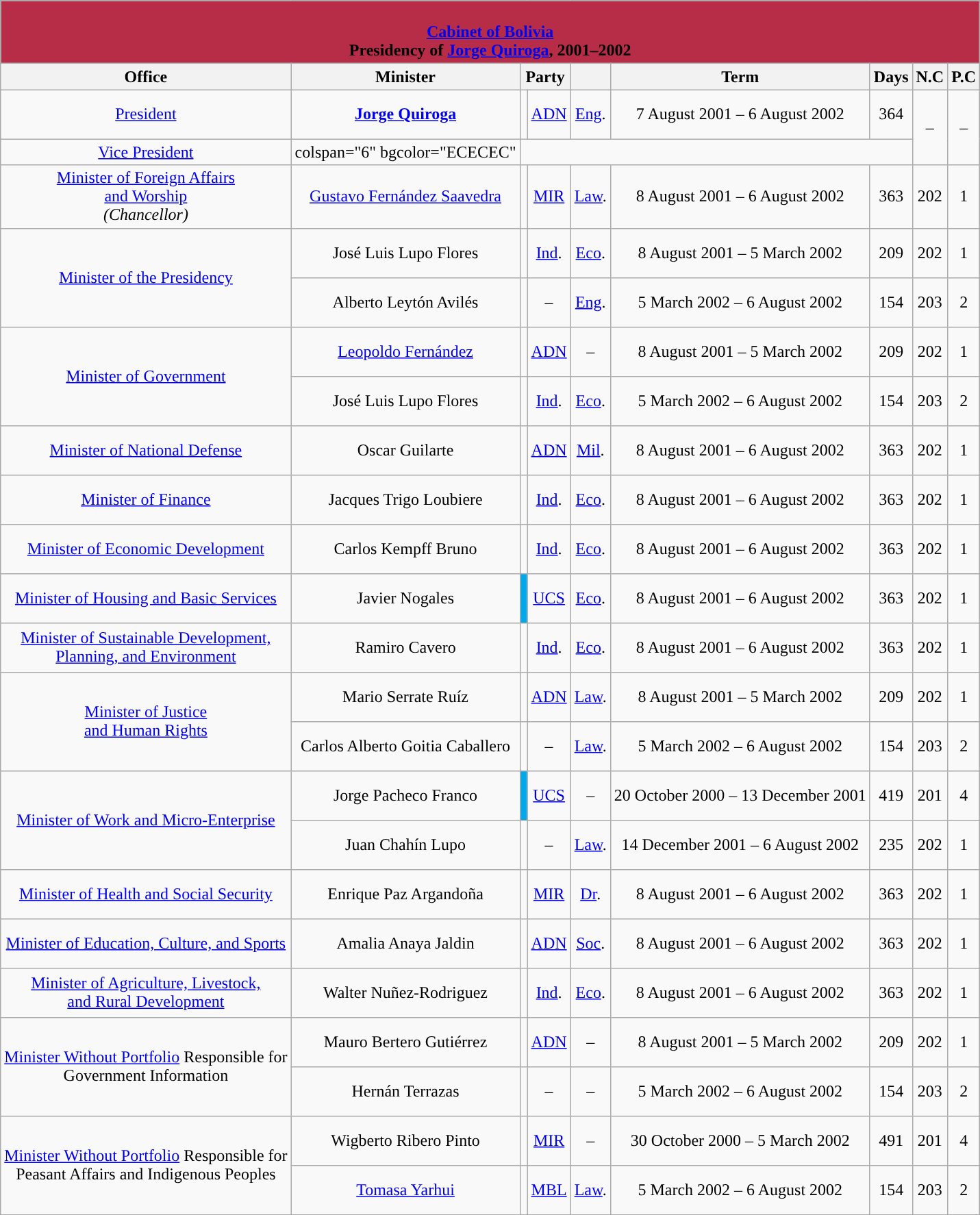<table class="wikitable" style="text-align:center;">
<tr>
<th colspan="9" style="background-color:#B72C47;"><br><a href='#'>Cabinet of Bolivia</a><br>Presidency of <a href='#'>Jorge Quiroga</a>, 2001–2002</th>
</tr>
<tr style="font-weight:bold;">
<th>Office</th>
<th>Minister</th>
<th colspan="2">Party</th>
<th></th>
<th>Term</th>
<th>Days</th>
<th>N.C</th>
<th>P.C<br></th>
</tr>
<tr style="height:3em;">
<td><a href='#'>President</a></td>
<td><strong><a href='#'>Jorge Quiroga</a></strong></td>
<td style="background:"></td>
<td><a href='#'>ADN</a></td>
<td><a href='#'>Eng</a>.</td>
<td>7 August 2001 – 6 August 2002</td>
<td>364</td>
<td rowspan="2">–</td>
<td rowspan="2">–<br></td>
</tr>
<tr>
<td><a href='#'>Vice President</a></td>
<td>colspan="6" bgcolor="ECECEC" <br></td>
</tr>
<tr style="height:3em;">
<td><a href='#'>Minister of Foreign Affairs<br>and Worship</a><br><em>(Chancellor)</em></td>
<td><a href='#'>Gustavo Fernández Saavedra</a></td>
<td style="background:"></td>
<td><a href='#'>MIR</a></td>
<td><a href='#'>Law</a>.</td>
<td>8 August 2001 – 6 August 2002</td>
<td>363</td>
<td>202</td>
<td>1<br></td>
</tr>
<tr style="height:3em;">
<td rowspan="2"><a href='#'>Minister of the Presidency</a></td>
<td>José Luis Lupo Flores</td>
<td style="background:"></td>
<td><a href='#'>Ind</a>.</td>
<td><a href='#'>Eco</a>.</td>
<td>8 August 2001 – 5 March 2002</td>
<td>209</td>
<td>202</td>
<td>1</td>
</tr>
<tr style="height:3em;">
<td>Alberto Leytón Avilés</td>
<td style="background:"></td>
<td>–</td>
<td><a href='#'>Eng</a>.</td>
<td>5 March 2002 – 6 August 2002</td>
<td>154</td>
<td>203</td>
<td>2<br></td>
</tr>
<tr style="height:3em;">
<td rowspan="2"><a href='#'>Minister of Government</a></td>
<td><a href='#'>Leopoldo Fernández</a></td>
<td style="background:"></td>
<td><a href='#'>ADN</a></td>
<td>–</td>
<td>8 August 2001 – 5 March 2002</td>
<td>209</td>
<td>202</td>
<td>1</td>
</tr>
<tr style="height:3em;">
<td>José Luis Lupo Flores</td>
<td style="background:"></td>
<td><a href='#'>Ind</a>.</td>
<td><a href='#'>Eco</a>.</td>
<td>5 March 2002 – 6 August 2002</td>
<td>154</td>
<td>203</td>
<td>2<br></td>
</tr>
<tr style="height:3em;">
<td><a href='#'>Minister of National Defense</a></td>
<td>Oscar Guilarte</td>
<td style="background:"></td>
<td><a href='#'>ADN</a></td>
<td><a href='#'>Mil</a>.</td>
<td>8 August 2001 – 6 August 2002</td>
<td>363</td>
<td>202</td>
<td>1</td>
</tr>
<tr style="height:3em;">
<td><a href='#'>Minister of Finance</a></td>
<td>Jacques Trigo Loubiere</td>
<td style="background:"></td>
<td><a href='#'>Ind</a>.</td>
<td><a href='#'>Eco</a>.</td>
<td>8 August 2001 – 6 August 2002</td>
<td>363</td>
<td>202</td>
<td>1<br></td>
</tr>
<tr style="height:3em;">
<td><a href='#'>Minister of Economic Development</a></td>
<td>Carlos Kempff Bruno</td>
<td style="background:"></td>
<td><a href='#'>Ind</a>.</td>
<td><a href='#'>Eco</a>.</td>
<td>8 August 2001 – 6 August 2002</td>
<td>363</td>
<td>202</td>
<td>1<br></td>
</tr>
<tr style="height:3em;">
<td><a href='#'>Minister of Housing and Basic Services</a></td>
<td>Javier Nogales</td>
<td style="background:#00A8EC"></td>
<td><a href='#'>UCS</a></td>
<td><a href='#'>Eco</a>.</td>
<td>8 August 2001 – 6 August 2002</td>
<td>363</td>
<td>202</td>
<td>1<br></td>
</tr>
<tr style="height:3em;">
<td><a href='#'>Minister of Sustainable Development,<br>Planning, and Environment</a></td>
<td>Ramiro Cavero</td>
<td style="background:"></td>
<td><a href='#'>Ind</a>.</td>
<td><a href='#'>Eco</a>.</td>
<td>8 August 2001 – 6 August 2002</td>
<td>363</td>
<td>202</td>
<td>1<br></td>
</tr>
<tr style="height:3em;">
<td rowspan="2"><a href='#'>Minister of Justice<br>and Human Rights</a></td>
<td>Mario Serrate Ruíz</td>
<td style="background:"></td>
<td><a href='#'>ADN</a></td>
<td><a href='#'>Law</a>.</td>
<td>8 August 2001 – 5 March 2002</td>
<td>209</td>
<td>202</td>
<td>1</td>
</tr>
<tr style="height:3em;">
<td>Carlos Alberto Goitia Caballero</td>
<td style="background:"></td>
<td>–</td>
<td><a href='#'>Law</a>.</td>
<td>5 March 2002 – 6 August 2002</td>
<td>154</td>
<td>203</td>
<td>2<br></td>
</tr>
<tr style="height:3em;">
<td rowspan="2"><a href='#'>Minister of Work and Micro-Enterprise</a></td>
<td>Jorge Pacheco Franco</td>
<td style="background:#00A8EC"></td>
<td><a href='#'>UCS</a></td>
<td>–</td>
<td>20 October 2000 – 13 December 2001</td>
<td>419</td>
<td>201</td>
<td>4</td>
</tr>
<tr style="height:3em;">
<td>Juan Chahín Lupo</td>
<td style="background:"></td>
<td>–</td>
<td><a href='#'>Law</a>.</td>
<td>14 December 2001 – 6 August 2002</td>
<td>235</td>
<td>202</td>
<td>1<br></td>
</tr>
<tr style="height:3em;">
<td><a href='#'>Minister of Health and Social Security</a></td>
<td>Enrique Paz Argandoña</td>
<td style="background:"></td>
<td><a href='#'>MIR</a></td>
<td><a href='#'>Dr</a>.</td>
<td>8 August 2001 – 6 August 2002</td>
<td>363</td>
<td>202</td>
<td>1<br></td>
</tr>
<tr style="height:3em;">
<td><a href='#'>Minister of Education, Culture, and Sports</a></td>
<td>Amalia Anaya Jaldin</td>
<td style="background:"></td>
<td><a href='#'>ADN</a></td>
<td><a href='#'>Soc</a>.</td>
<td>8 August 2001 – 6 August 2002</td>
<td>363</td>
<td>202</td>
<td>1<br></td>
</tr>
<tr style="height:3em;">
<td><a href='#'>Minister of Agriculture, Livestock,<br>and Rural Development</a></td>
<td>Walter Nuñez-Rodriguez</td>
<td style="background:"></td>
<td><a href='#'>Ind</a>.</td>
<td><a href='#'>Eco</a>.</td>
<td>8 August 2001 – 6 August 2002</td>
<td>363</td>
<td>202</td>
<td>1<br></td>
</tr>
<tr style="height:3em;">
<td rowspan="2"><a href='#'>Minister Without Portfolio</a> Responsible for<br>Government Information</td>
<td>Mauro Bertero Gutiérrez</td>
<td style="background:"></td>
<td><a href='#'>ADN</a></td>
<td>–</td>
<td>8 August 2001 – 5 March 2002</td>
<td>209</td>
<td>202</td>
<td>1</td>
</tr>
<tr style="height:3em;">
<td>Hernán Terrazas</td>
<td style="background:"></td>
<td>–</td>
<td>–</td>
<td>5 March 2002 – 6 August 2002</td>
<td>154</td>
<td>203</td>
<td>2</td>
</tr>
<tr style="height:3em;">
<td rowspan="2"><a href='#'>Minister Without Portfolio</a> Responsible for<br>Peasant Affairs and Indigenous Peoples</td>
<td>Wigberto Ribero Pinto</td>
<td style="background:"></td>
<td><a href='#'>MIR</a></td>
<td>–</td>
<td>30 October 2000 – 5 March 2002</td>
<td>491</td>
<td>201</td>
<td>4</td>
</tr>
<tr style="height:3em;">
<td><a href='#'>Tomasa Yarhui</a></td>
<td style="background:"></td>
<td><a href='#'>MBL</a></td>
<td><a href='#'>Law</a>.</td>
<td>5 March 2002 – 6 August 2002</td>
<td>154</td>
<td>203</td>
<td>2</td>
</tr>
</table>
